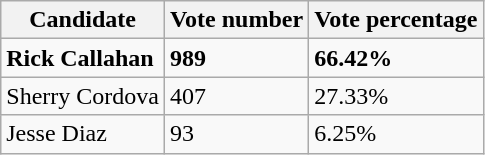<table class="wikitable">
<tr>
<th>Candidate</th>
<th>Vote number</th>
<th>Vote percentage</th>
</tr>
<tr>
<td><strong>Rick Callahan</strong></td>
<td><strong>989</strong></td>
<td><strong>66.42%</strong></td>
</tr>
<tr>
<td>Sherry Cordova</td>
<td>407</td>
<td>27.33%</td>
</tr>
<tr>
<td>Jesse Diaz</td>
<td>93</td>
<td>6.25%</td>
</tr>
</table>
